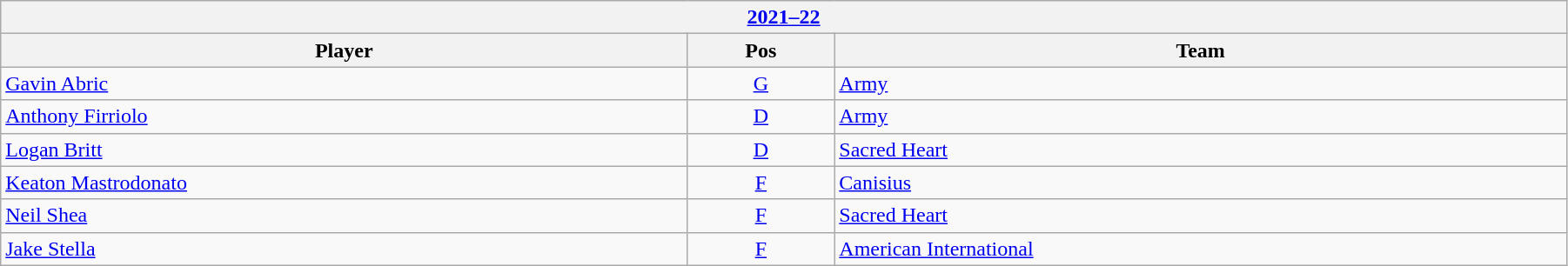<table class="wikitable" width=95%>
<tr>
<th colspan=3><a href='#'>2021–22</a></th>
</tr>
<tr>
<th>Player</th>
<th>Pos</th>
<th>Team</th>
</tr>
<tr>
<td><a href='#'>Gavin Abric</a></td>
<td style="text-align:center;"><a href='#'>G</a></td>
<td><a href='#'>Army</a></td>
</tr>
<tr>
<td><a href='#'>Anthony Firriolo</a></td>
<td style="text-align:center;"><a href='#'>D</a></td>
<td><a href='#'>Army</a></td>
</tr>
<tr>
<td><a href='#'>Logan Britt</a></td>
<td style="text-align:center;"><a href='#'>D</a></td>
<td><a href='#'>Sacred Heart</a></td>
</tr>
<tr>
<td><a href='#'>Keaton Mastrodonato</a></td>
<td style="text-align:center;"><a href='#'>F</a></td>
<td><a href='#'>Canisius</a></td>
</tr>
<tr>
<td><a href='#'>Neil Shea</a></td>
<td style="text-align:center;"><a href='#'>F</a></td>
<td><a href='#'>Sacred Heart</a></td>
</tr>
<tr>
<td><a href='#'>Jake Stella</a></td>
<td style="text-align:center;"><a href='#'>F</a></td>
<td><a href='#'>American International</a></td>
</tr>
</table>
